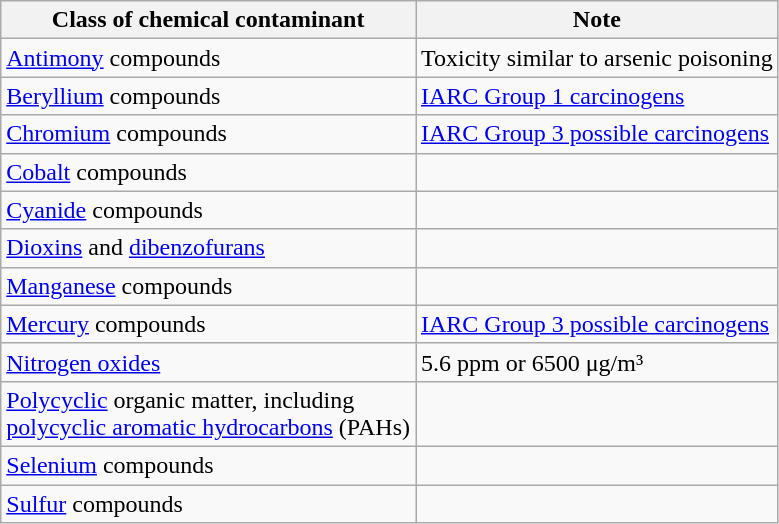<table class="wikitable">
<tr>
<th>Class of chemical contaminant</th>
<th>Note</th>
</tr>
<tr>
<td><a href='#'>Antimony</a> compounds</td>
<td>Toxicity similar to arsenic poisoning</td>
</tr>
<tr>
<td><a href='#'>Beryllium</a> compounds</td>
<td><a href='#'>IARC Group 1 carcinogens</a></td>
</tr>
<tr>
<td><a href='#'>Chromium</a> compounds</td>
<td><a href='#'>IARC Group 3 possible carcinogens</a></td>
</tr>
<tr>
<td><a href='#'>Cobalt</a> compounds</td>
<td></td>
</tr>
<tr>
<td><a href='#'>Cyanide</a> compounds</td>
<td></td>
</tr>
<tr>
<td><a href='#'>Dioxins</a> and <a href='#'>dibenzofurans</a></td>
<td></td>
</tr>
<tr>
<td><a href='#'>Manganese</a> compounds</td>
<td></td>
</tr>
<tr>
<td><a href='#'>Mercury</a> compounds</td>
<td><a href='#'>IARC Group 3 possible carcinogens</a></td>
</tr>
<tr>
<td><a href='#'>Nitrogen oxides</a></td>
<td>5.6 ppm or 6500 μg/m³</td>
</tr>
<tr>
<td><a href='#'>Polycyclic</a> organic matter, including<br><a href='#'>polycyclic aromatic hydrocarbons</a> (PAHs)</td>
<td></td>
</tr>
<tr>
<td><a href='#'>Selenium</a> compounds</td>
<td></td>
</tr>
<tr>
<td><a href='#'>Sulfur</a> compounds</td>
<td></td>
</tr>
</table>
